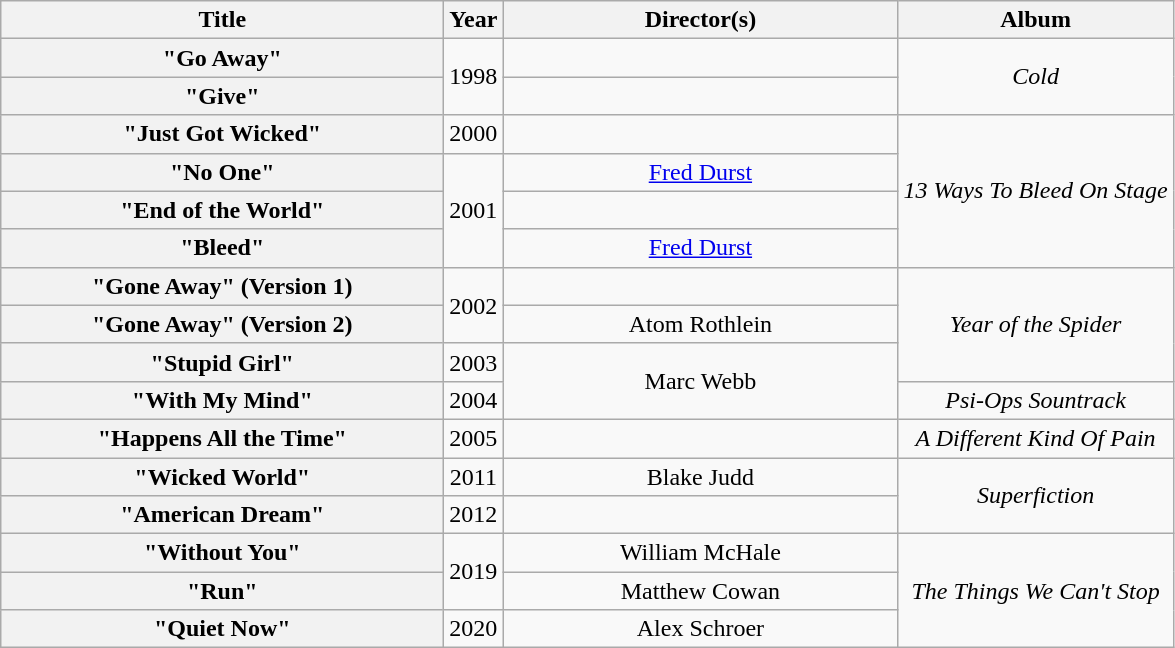<table class="wikitable plainrowheaders" style="text-align:center;">
<tr>
<th scope="col" style="width:18em;">Title</th>
<th scope="col">Year</th>
<th scope="col" style="width:16em;">Director(s)</th>
<th>Album</th>
</tr>
<tr>
<th scope="row">"Go Away"</th>
<td rowspan="2">1998</td>
<td></td>
<td rowspan="2"><em>Cold</em></td>
</tr>
<tr>
<th scope="row">"Give"</th>
<td></td>
</tr>
<tr>
<th scope="row">"Just Got Wicked"</th>
<td>2000</td>
<td></td>
<td rowspan="4"><em>13 Ways To Bleed On Stage</em></td>
</tr>
<tr>
<th scope="row">"No One"</th>
<td rowspan="3">2001</td>
<td><a href='#'>Fred Durst</a></td>
</tr>
<tr>
<th scope="row">"End of the World"</th>
<td></td>
</tr>
<tr>
<th scope="row">"Bleed"</th>
<td><a href='#'>Fred Durst</a></td>
</tr>
<tr>
<th scope="row">"Gone Away" (Version 1)</th>
<td rowspan="2">2002</td>
<td></td>
<td rowspan="3"><em>Year of the Spider</em></td>
</tr>
<tr>
<th scope="row">"Gone Away" (Version 2)</th>
<td>Atom Rothlein</td>
</tr>
<tr>
<th scope="row">"Stupid Girl"</th>
<td>2003</td>
<td rowspan="2">Marc Webb</td>
</tr>
<tr>
<th scope="row">"With My Mind"</th>
<td>2004</td>
<td><em>Psi-Ops Sountrack</em></td>
</tr>
<tr>
<th scope="row">"Happens All the Time"</th>
<td>2005</td>
<td></td>
<td><em>A Different Kind Of Pain</em></td>
</tr>
<tr>
<th scope="row">"Wicked World"</th>
<td>2011</td>
<td>Blake Judd</td>
<td rowspan="2"><em>Superfiction</em></td>
</tr>
<tr>
<th scope="row">"American Dream"</th>
<td>2012</td>
<td></td>
</tr>
<tr>
<th scope="row">"Without You"</th>
<td rowspan="2">2019</td>
<td>William McHale</td>
<td rowspan="3"><em>The Things We Can't Stop</em></td>
</tr>
<tr>
<th scope="row">"Run"</th>
<td>Matthew Cowan</td>
</tr>
<tr>
<th scope="row">"Quiet Now"</th>
<td>2020</td>
<td>Alex Schroer</td>
</tr>
</table>
